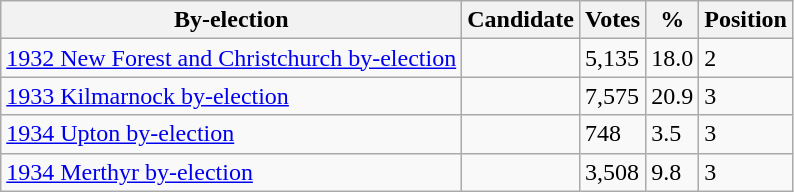<table class="wikitable sortable">
<tr>
<th>By-election</th>
<th>Candidate</th>
<th>Votes</th>
<th>%</th>
<th>Position</th>
</tr>
<tr>
<td><a href='#'>1932 New Forest and Christchurch by-election</a></td>
<td></td>
<td>5,135</td>
<td>18.0</td>
<td>2</td>
</tr>
<tr>
<td><a href='#'>1933 Kilmarnock by-election</a></td>
<td></td>
<td>7,575</td>
<td>20.9</td>
<td>3</td>
</tr>
<tr>
<td><a href='#'>1934 Upton by-election</a></td>
<td></td>
<td>748</td>
<td>3.5</td>
<td>3</td>
</tr>
<tr>
<td><a href='#'>1934 Merthyr by-election</a></td>
<td></td>
<td>3,508</td>
<td>9.8</td>
<td>3</td>
</tr>
</table>
